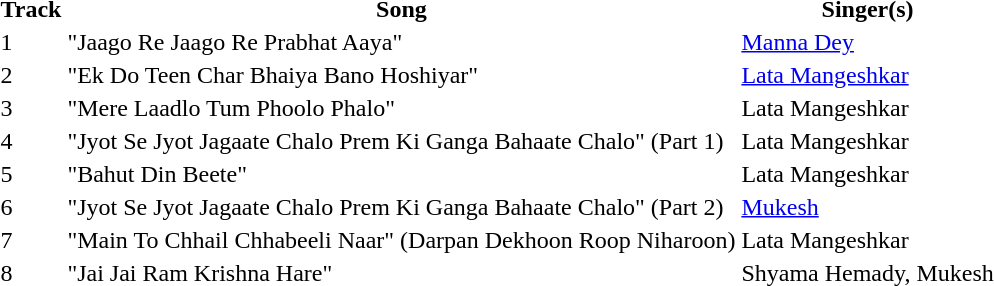<table>
<tr>
<th>Track</th>
<th>Song</th>
<th>Singer(s)</th>
</tr>
<tr>
<td>1</td>
<td>"Jaago Re Jaago Re Prabhat Aaya"</td>
<td><a href='#'>Manna Dey</a></td>
</tr>
<tr>
<td>2</td>
<td>"Ek Do Teen Char Bhaiya Bano Hoshiyar"</td>
<td><a href='#'>Lata Mangeshkar</a></td>
</tr>
<tr>
<td>3</td>
<td>"Mere Laadlo Tum Phoolo Phalo"</td>
<td>Lata Mangeshkar</td>
</tr>
<tr>
<td>4</td>
<td>"Jyot Se Jyot Jagaate Chalo Prem Ki Ganga Bahaate Chalo" (Part 1)</td>
<td>Lata Mangeshkar</td>
</tr>
<tr>
<td>5</td>
<td>"Bahut Din Beete"</td>
<td>Lata Mangeshkar</td>
</tr>
<tr>
<td>6</td>
<td>"Jyot Se Jyot Jagaate Chalo Prem Ki Ganga Bahaate Chalo" (Part 2)</td>
<td><a href='#'>Mukesh</a></td>
</tr>
<tr>
<td>7</td>
<td>"Main To Chhail Chhabeeli Naar" (Darpan Dekhoon Roop Niharoon)</td>
<td>Lata Mangeshkar</td>
</tr>
<tr>
<td>8</td>
<td>"Jai Jai Ram Krishna Hare"</td>
<td>Shyama Hemady, Mukesh</td>
</tr>
<tr>
</tr>
</table>
